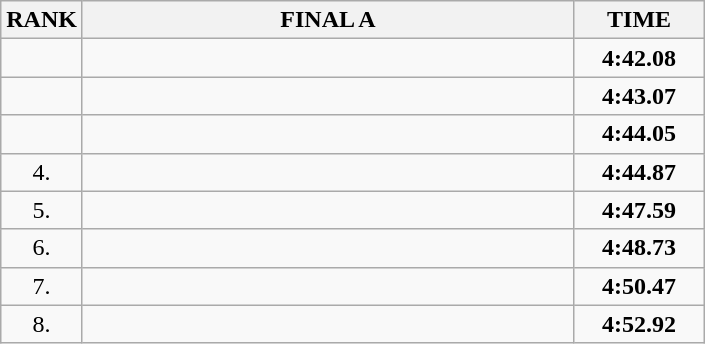<table class="wikitable">
<tr>
<th>RANK</th>
<th style="width: 20em">FINAL A</th>
<th style="width: 5em">TIME</th>
</tr>
<tr>
<td align="center"></td>
<td></td>
<td align="center"><strong>4:42.08</strong></td>
</tr>
<tr>
<td align="center"></td>
<td></td>
<td align="center"><strong>4:43.07</strong></td>
</tr>
<tr>
<td align="center"></td>
<td></td>
<td align="center"><strong>4:44.05</strong></td>
</tr>
<tr>
<td align="center">4.</td>
<td></td>
<td align="center"><strong>4:44.87</strong></td>
</tr>
<tr>
<td align="center">5.</td>
<td></td>
<td align="center"><strong>4:47.59</strong></td>
</tr>
<tr>
<td align="center">6.</td>
<td></td>
<td align="center"><strong>4:48.73</strong></td>
</tr>
<tr>
<td align="center">7.</td>
<td></td>
<td align="center"><strong>4:50.47</strong></td>
</tr>
<tr>
<td align="center">8.</td>
<td></td>
<td align="center"><strong>4:52.92</strong></td>
</tr>
</table>
